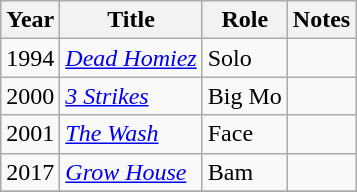<table class="wikitable sortable">
<tr>
<th>Year</th>
<th>Title</th>
<th>Role</th>
<th>Notes</th>
</tr>
<tr>
<td>1994</td>
<td><em><a href='#'>Dead Homiez</a></em></td>
<td>Solo</td>
<td></td>
</tr>
<tr>
<td>2000</td>
<td><em><a href='#'>3 Strikes</a></em></td>
<td>Big Mo</td>
<td></td>
</tr>
<tr>
<td>2001</td>
<td><em><a href='#'>The Wash</a></em></td>
<td>Face</td>
<td></td>
</tr>
<tr>
<td>2017</td>
<td><em><a href='#'>Grow House</a></em></td>
<td>Bam</td>
<td></td>
</tr>
<tr>
</tr>
</table>
